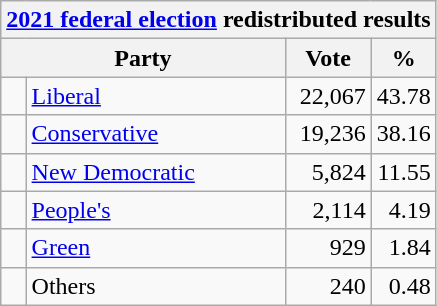<table class="wikitable">
<tr>
<th colspan="4"><a href='#'>2021 federal election</a> redistributed results</th>
</tr>
<tr>
<th bgcolor="#DDDDFF" width="130px" colspan="2">Party</th>
<th bgcolor="#DDDDFF" width="50px">Vote</th>
<th bgcolor="#DDDDFF" width="30px">%</th>
</tr>
<tr>
<td> </td>
<td><a href='#'>Liberal</a></td>
<td align=right>22,067</td>
<td align=right>43.78</td>
</tr>
<tr>
<td> </td>
<td><a href='#'>Conservative</a></td>
<td align=right>19,236</td>
<td align=right>38.16</td>
</tr>
<tr>
<td> </td>
<td><a href='#'>New Democratic</a></td>
<td align=right>5,824</td>
<td align=right>11.55</td>
</tr>
<tr>
<td> </td>
<td><a href='#'>People's</a></td>
<td align=right>2,114</td>
<td align=right>4.19</td>
</tr>
<tr>
<td> </td>
<td><a href='#'>Green</a></td>
<td align=right>929</td>
<td align=right>1.84</td>
</tr>
<tr>
<td> </td>
<td>Others</td>
<td align=right>240</td>
<td align=right>0.48</td>
</tr>
</table>
